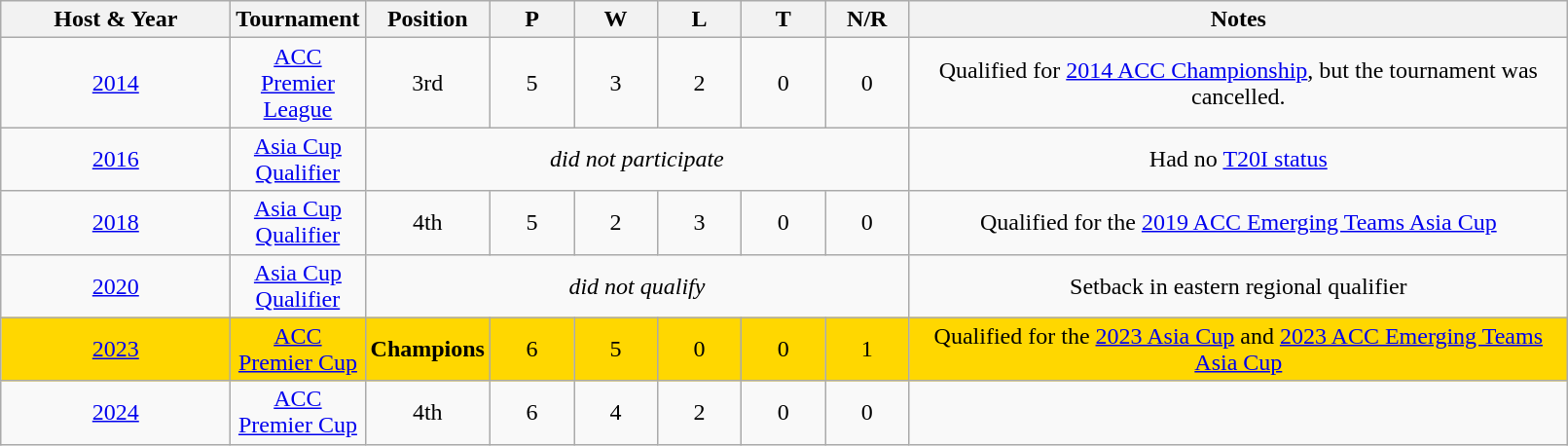<table class="wikitable" style="text-align: center; width:85%">
<tr>
<th width=150>Host & Year</th>
<th width=50>Tournament</th>
<th width=50>Position</th>
<th width=50>P</th>
<th width=50>W</th>
<th width=50>L</th>
<th width=50>T</th>
<th width=50>N/R</th>
<th><strong>Notes</strong></th>
</tr>
<tr>
<td><a href='#'>2014</a></td>
<td><a href='#'>ACC Premier League</a></td>
<td>3rd</td>
<td>5</td>
<td>3</td>
<td>2</td>
<td>0</td>
<td>0</td>
<td>Qualified for <a href='#'>2014 ACC Championship</a>, but the tournament was cancelled.</td>
</tr>
<tr>
<td><a href='#'>2016</a></td>
<td><a href='#'>Asia Cup Qualifier</a></td>
<td colspan="6" rowspan="1"><em>did not participate</em></td>
<td>Had no <a href='#'>T20I status</a></td>
</tr>
<tr>
<td><a href='#'>2018</a></td>
<td><a href='#'>Asia Cup Qualifier</a></td>
<td>4th</td>
<td>5</td>
<td>2</td>
<td>3</td>
<td>0</td>
<td>0</td>
<td>Qualified for the <a href='#'>2019 ACC Emerging Teams Asia Cup</a></td>
</tr>
<tr>
<td><a href='#'>2020</a></td>
<td><a href='#'>Asia Cup Qualifier</a></td>
<td colspan="6" rowspan="1"><em>did not qualify</em></td>
<td>Setback in eastern regional qualifier</td>
</tr>
<tr style="background:gold;">
<td><a href='#'>2023</a></td>
<td><a href='#'>ACC Premier Cup</a></td>
<td><strong>Champions</strong></td>
<td>6</td>
<td>5</td>
<td>0</td>
<td>0</td>
<td>1</td>
<td>Qualified for the <a href='#'>2023 Asia Cup</a> and <a href='#'>2023 ACC Emerging Teams Asia Cup</a></td>
</tr>
<tr>
<td><a href='#'>2024</a></td>
<td><a href='#'>ACC Premier Cup</a></td>
<td>4th</td>
<td>6</td>
<td>4</td>
<td>2</td>
<td>0</td>
<td>0</td>
<td></td>
</tr>
</table>
